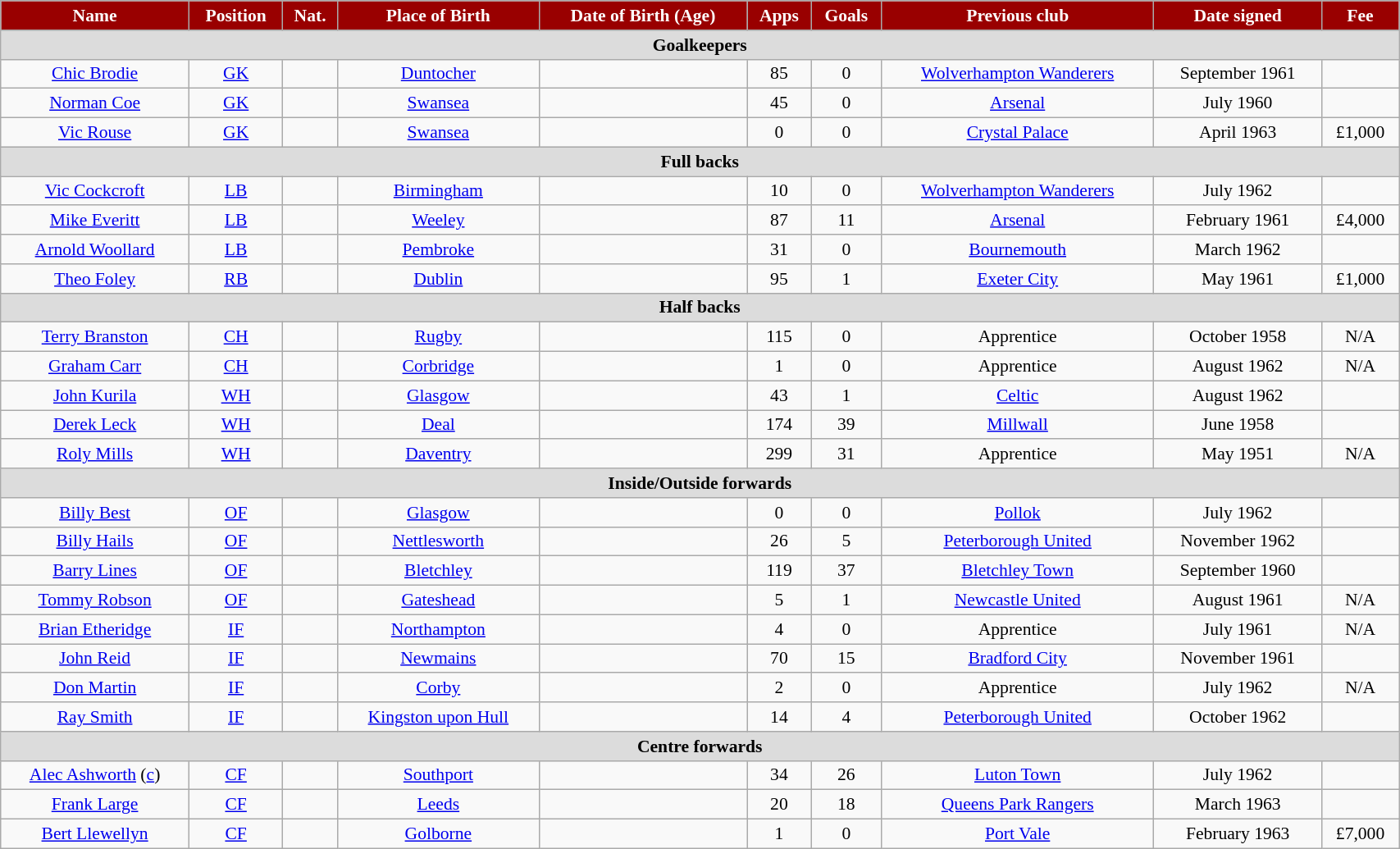<table class="wikitable" style="text-align:center; font-size:90%; width:90%;">
<tr>
<th style="background:#900; color:#FFF; text-align:center;">Name</th>
<th style="background:#900; color:#FFF; text-align:center;">Position</th>
<th style="background:#900; color:#FFF; text-align:center;">Nat.</th>
<th style="background:#900; color:#FFF; text-align:center;">Place of Birth</th>
<th style="background:#900; color:#FFF; text-align:center;">Date of Birth (Age)</th>
<th style="background:#900; color:#FFF; text-align:center;">Apps</th>
<th style="background:#900; color:#FFF; text-align:center;">Goals</th>
<th style="background:#900; color:#FFF; text-align:center;">Previous club</th>
<th style="background:#900; color:#FFF; text-align:center;">Date signed</th>
<th style="background:#900; color:#FFF; text-align:center;">Fee</th>
</tr>
<tr>
<th colspan="12" style="background:#dcdcdc; text-align:center;">Goalkeepers</th>
</tr>
<tr>
<td><a href='#'>Chic Brodie</a></td>
<td><a href='#'>GK</a></td>
<td></td>
<td><a href='#'>Duntocher</a></td>
<td></td>
<td>85</td>
<td>0</td>
<td><a href='#'>Wolverhampton Wanderers</a></td>
<td>September 1961</td>
<td></td>
</tr>
<tr>
<td><a href='#'>Norman Coe</a></td>
<td><a href='#'>GK</a></td>
<td></td>
<td><a href='#'>Swansea</a></td>
<td></td>
<td>45</td>
<td>0</td>
<td><a href='#'>Arsenal</a></td>
<td>July 1960</td>
<td></td>
</tr>
<tr>
<td><a href='#'>Vic Rouse</a></td>
<td><a href='#'>GK</a></td>
<td></td>
<td><a href='#'>Swansea</a></td>
<td></td>
<td>0</td>
<td>0</td>
<td><a href='#'>Crystal Palace</a></td>
<td>April 1963</td>
<td>£1,000</td>
</tr>
<tr>
<th colspan="12" style="background:#dcdcdc; text-align:center;">Full backs</th>
</tr>
<tr>
<td><a href='#'>Vic Cockcroft</a></td>
<td><a href='#'>LB</a></td>
<td></td>
<td><a href='#'>Birmingham</a></td>
<td></td>
<td>10</td>
<td>0</td>
<td><a href='#'>Wolverhampton Wanderers</a></td>
<td>July 1962</td>
<td></td>
</tr>
<tr>
<td><a href='#'>Mike Everitt</a></td>
<td><a href='#'>LB</a></td>
<td></td>
<td><a href='#'>Weeley</a></td>
<td></td>
<td>87</td>
<td>11</td>
<td><a href='#'>Arsenal</a></td>
<td>February 1961</td>
<td>£4,000</td>
</tr>
<tr>
<td><a href='#'>Arnold Woollard</a></td>
<td><a href='#'>LB</a></td>
<td></td>
<td><a href='#'>Pembroke</a></td>
<td></td>
<td>31</td>
<td>0</td>
<td><a href='#'>Bournemouth</a></td>
<td>March 1962</td>
<td></td>
</tr>
<tr>
<td><a href='#'>Theo Foley</a></td>
<td><a href='#'>RB</a></td>
<td></td>
<td><a href='#'>Dublin</a></td>
<td></td>
<td>95</td>
<td>1</td>
<td><a href='#'>Exeter City</a></td>
<td>May 1961</td>
<td>£1,000</td>
</tr>
<tr>
<th colspan="12" style="background:#dcdcdc; text-align:center;">Half backs</th>
</tr>
<tr>
<td><a href='#'>Terry Branston</a></td>
<td><a href='#'>CH</a></td>
<td></td>
<td><a href='#'>Rugby</a></td>
<td></td>
<td>115</td>
<td>0</td>
<td>Apprentice</td>
<td>October 1958</td>
<td>N/A</td>
</tr>
<tr>
<td><a href='#'>Graham Carr</a></td>
<td><a href='#'>CH</a></td>
<td></td>
<td><a href='#'>Corbridge</a></td>
<td></td>
<td>1</td>
<td>0</td>
<td>Apprentice</td>
<td>August 1962</td>
<td>N/A</td>
</tr>
<tr>
<td><a href='#'>John Kurila</a></td>
<td><a href='#'>WH</a></td>
<td></td>
<td><a href='#'>Glasgow</a></td>
<td></td>
<td>43</td>
<td>1</td>
<td><a href='#'>Celtic</a></td>
<td>August 1962</td>
<td></td>
</tr>
<tr>
<td><a href='#'>Derek Leck</a></td>
<td><a href='#'>WH</a></td>
<td></td>
<td><a href='#'>Deal</a></td>
<td></td>
<td>174</td>
<td>39</td>
<td><a href='#'>Millwall</a></td>
<td>June 1958</td>
<td></td>
</tr>
<tr>
<td><a href='#'>Roly Mills</a></td>
<td><a href='#'>WH</a></td>
<td></td>
<td><a href='#'>Daventry</a></td>
<td></td>
<td>299</td>
<td>31</td>
<td>Apprentice</td>
<td>May 1951</td>
<td>N/A</td>
</tr>
<tr>
<th colspan="12" style="background:#dcdcdc; text-align:center;">Inside/Outside forwards</th>
</tr>
<tr>
<td><a href='#'>Billy Best</a></td>
<td><a href='#'>OF</a></td>
<td></td>
<td><a href='#'>Glasgow</a></td>
<td></td>
<td>0</td>
<td>0</td>
<td><a href='#'>Pollok</a></td>
<td>July 1962</td>
<td></td>
</tr>
<tr>
<td><a href='#'>Billy Hails</a></td>
<td><a href='#'>OF</a></td>
<td></td>
<td><a href='#'>Nettlesworth</a></td>
<td></td>
<td>26</td>
<td>5</td>
<td><a href='#'>Peterborough United</a></td>
<td>November 1962</td>
<td></td>
</tr>
<tr>
<td><a href='#'>Barry Lines</a></td>
<td><a href='#'>OF</a></td>
<td></td>
<td><a href='#'>Bletchley</a></td>
<td></td>
<td>119</td>
<td>37</td>
<td><a href='#'>Bletchley Town</a></td>
<td>September 1960</td>
<td></td>
</tr>
<tr>
<td><a href='#'>Tommy Robson</a></td>
<td><a href='#'>OF</a></td>
<td></td>
<td><a href='#'>Gateshead</a></td>
<td></td>
<td>5</td>
<td>1</td>
<td><a href='#'>Newcastle United</a></td>
<td>August 1961</td>
<td>N/A</td>
</tr>
<tr>
<td><a href='#'>Brian Etheridge</a></td>
<td><a href='#'>IF</a></td>
<td></td>
<td><a href='#'>Northampton</a></td>
<td></td>
<td>4</td>
<td>0</td>
<td>Apprentice</td>
<td>July 1961</td>
<td>N/A</td>
</tr>
<tr>
<td><a href='#'>John Reid</a></td>
<td><a href='#'>IF</a></td>
<td></td>
<td><a href='#'>Newmains</a></td>
<td></td>
<td>70</td>
<td>15</td>
<td><a href='#'>Bradford City</a></td>
<td>November 1961</td>
<td></td>
</tr>
<tr>
<td><a href='#'>Don Martin</a></td>
<td><a href='#'>IF</a></td>
<td></td>
<td><a href='#'>Corby</a></td>
<td></td>
<td>2</td>
<td>0</td>
<td>Apprentice</td>
<td>July 1962</td>
<td>N/A</td>
</tr>
<tr>
<td><a href='#'>Ray Smith</a></td>
<td><a href='#'>IF</a></td>
<td></td>
<td><a href='#'>Kingston upon Hull</a></td>
<td></td>
<td>14</td>
<td>4</td>
<td><a href='#'>Peterborough United</a></td>
<td>October 1962</td>
<td></td>
</tr>
<tr>
<th colspan="12" style="background:#dcdcdc; text-align:center;">Centre forwards</th>
</tr>
<tr>
<td><a href='#'>Alec Ashworth</a> (<a href='#'>c</a>)</td>
<td><a href='#'>CF</a></td>
<td></td>
<td><a href='#'>Southport</a></td>
<td></td>
<td>34</td>
<td>26</td>
<td><a href='#'>Luton Town</a></td>
<td>July 1962</td>
<td></td>
</tr>
<tr>
<td><a href='#'>Frank Large</a></td>
<td><a href='#'>CF</a></td>
<td></td>
<td><a href='#'>Leeds</a></td>
<td></td>
<td>20</td>
<td>18</td>
<td><a href='#'>Queens Park Rangers</a></td>
<td>March 1963</td>
<td></td>
</tr>
<tr>
<td><a href='#'>Bert Llewellyn</a></td>
<td><a href='#'>CF</a></td>
<td></td>
<td><a href='#'>Golborne</a></td>
<td></td>
<td>1</td>
<td>0</td>
<td><a href='#'>Port Vale</a></td>
<td>February 1963</td>
<td>£7,000</td>
</tr>
</table>
